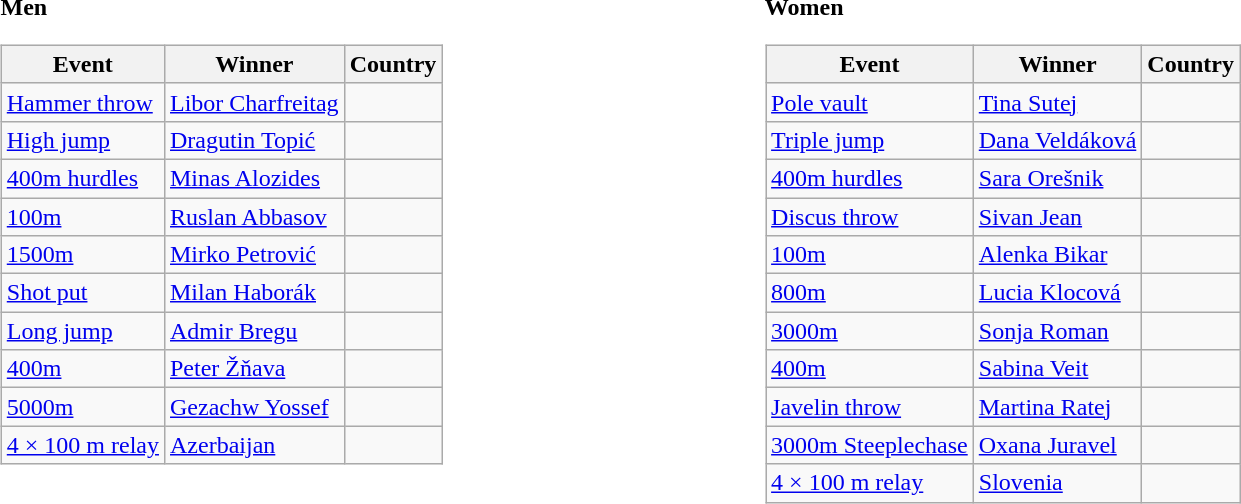<table>
<tr>
<td valign="top" width=33%><br><strong>Men</strong><table class="wikitable">
<tr>
<th>Event</th>
<th>Winner</th>
<th>Country</th>
</tr>
<tr>
<td><a href='#'>Hammer throw</a></td>
<td><a href='#'>Libor Charfreitag</a></td>
<td></td>
</tr>
<tr>
<td><a href='#'>High jump</a></td>
<td><a href='#'>Dragutin Topić</a></td>
<td></td>
</tr>
<tr>
<td><a href='#'>400m hurdles</a></td>
<td><a href='#'>Minas Alozides</a></td>
<td></td>
</tr>
<tr>
<td><a href='#'>100m</a></td>
<td><a href='#'>Ruslan Abbasov</a></td>
<td></td>
</tr>
<tr>
<td><a href='#'>1500m</a></td>
<td><a href='#'>Mirko Petrović</a></td>
<td></td>
</tr>
<tr>
<td><a href='#'>Shot put</a></td>
<td><a href='#'>Milan Haborák</a></td>
<td></td>
</tr>
<tr>
<td><a href='#'>Long jump</a></td>
<td><a href='#'>Admir Bregu</a></td>
<td></td>
</tr>
<tr>
<td><a href='#'>400m</a></td>
<td><a href='#'>Peter Žňava</a></td>
<td></td>
</tr>
<tr>
<td><a href='#'>5000m</a></td>
<td><a href='#'>Gezachw Yossef</a></td>
<td></td>
</tr>
<tr>
<td><a href='#'>4 × 100 m relay</a></td>
<td><a href='#'>Azerbaijan</a></td>
<td></td>
</tr>
</table>
</td>
<td valign="top" width=33%><br><strong>Women</strong><table class="wikitable">
<tr>
<th>Event</th>
<th>Winner</th>
<th>Country</th>
</tr>
<tr>
<td><a href='#'>Pole vault</a></td>
<td><a href='#'>Tina Sutej</a></td>
<td></td>
</tr>
<tr>
<td><a href='#'>Triple jump</a></td>
<td><a href='#'>Dana Veldáková</a></td>
<td></td>
</tr>
<tr>
<td><a href='#'>400m hurdles</a></td>
<td><a href='#'>Sara Orešnik</a></td>
<td></td>
</tr>
<tr>
<td><a href='#'>Discus throw</a></td>
<td><a href='#'>Sivan Jean</a></td>
<td></td>
</tr>
<tr>
<td><a href='#'>100m</a></td>
<td><a href='#'>Alenka Bikar</a></td>
<td></td>
</tr>
<tr>
<td><a href='#'>800m</a></td>
<td><a href='#'>Lucia Klocová</a></td>
<td></td>
</tr>
<tr>
<td><a href='#'>3000m</a></td>
<td><a href='#'>Sonja Roman</a></td>
<td></td>
</tr>
<tr>
<td><a href='#'>400m</a></td>
<td><a href='#'>Sabina Veit</a></td>
<td></td>
</tr>
<tr>
<td><a href='#'>Javelin throw</a></td>
<td><a href='#'>Martina Ratej</a></td>
<td></td>
</tr>
<tr>
<td><a href='#'>3000m Steeplechase</a></td>
<td><a href='#'>Oxana Juravel</a></td>
<td></td>
</tr>
<tr>
<td><a href='#'>4 × 100 m relay</a></td>
<td><a href='#'>Slovenia</a></td>
<td></td>
</tr>
</table>
</td>
</tr>
</table>
